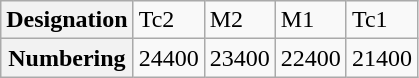<table class="wikitable">
<tr>
<th>Designation</th>
<td>Tc2</td>
<td>M2</td>
<td>M1</td>
<td>Tc1</td>
</tr>
<tr>
<th>Numbering</th>
<td>24400</td>
<td>23400</td>
<td>22400</td>
<td>21400</td>
</tr>
</table>
